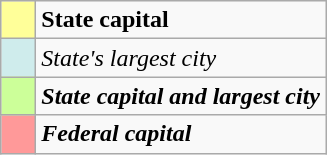<table class="wikitable">
<tr>
<td style="background:#ffff99; width:1em"></td>
<td><strong>State capital</strong></td>
</tr>
<tr>
<td style="background:#cfecec; width:1em"></td>
<td><em>State's largest city</em></td>
</tr>
<tr>
<td style="background:#ccff99; width:1em"></td>
<td><strong><em>State capital and largest city</em></strong></td>
</tr>
<tr>
<td style="background:#ff9999; width:1em"></td>
<td><strong><em>Federal capital</em></strong></td>
</tr>
</table>
